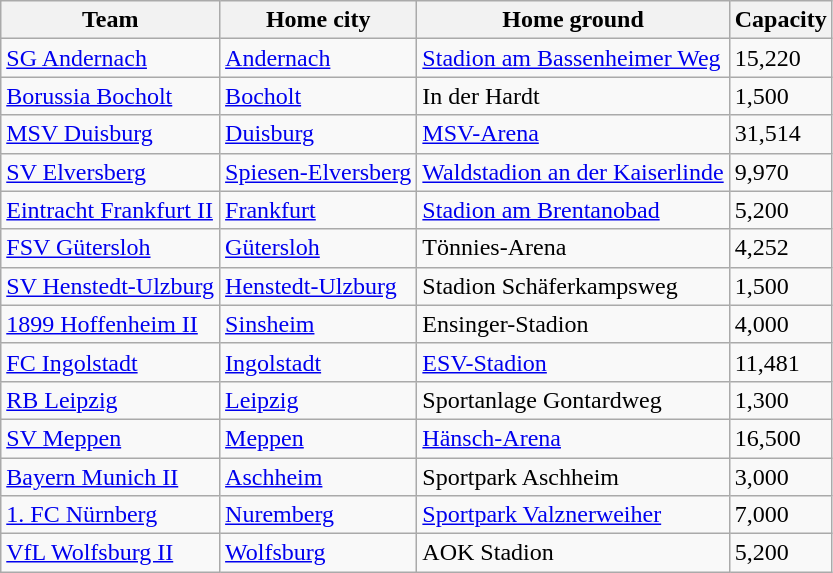<table class="wikitable sortable">
<tr>
<th>Team</th>
<th>Home city</th>
<th>Home ground</th>
<th>Capacity</th>
</tr>
<tr>
<td data-sort-value="Andernach"><a href='#'>SG Andernach</a></td>
<td><a href='#'>Andernach</a></td>
<td><a href='#'>Stadion am Bassenheimer Weg</a></td>
<td>15,220</td>
</tr>
<tr>
<td data-sort-value="Bocholt"><a href='#'>Borussia Bocholt</a></td>
<td><a href='#'>Bocholt</a></td>
<td>In der Hardt</td>
<td>1,500</td>
</tr>
<tr>
<td data-sort-value="Duisburg"><a href='#'>MSV Duisburg</a></td>
<td><a href='#'>Duisburg</a></td>
<td><a href='#'>MSV-Arena</a></td>
<td>31,514</td>
</tr>
<tr>
<td data-sort-value="Elversberg"><a href='#'>SV Elversberg</a></td>
<td><a href='#'>Spiesen-Elversberg</a></td>
<td><a href='#'>Waldstadion an der Kaiserlinde</a></td>
<td>9,970</td>
</tr>
<tr>
<td data-sort-value="Frankfurt"><a href='#'>Eintracht Frankfurt II</a></td>
<td><a href='#'>Frankfurt</a></td>
<td><a href='#'>Stadion am Brentanobad</a></td>
<td>5,200</td>
</tr>
<tr>
<td data-sort-value="Gutersloh"><a href='#'>FSV Gütersloh</a></td>
<td><a href='#'>Gütersloh</a></td>
<td>Tönnies-Arena</td>
<td>4,252</td>
</tr>
<tr>
<td data-sort-value="Henstedt-Ulzburg"><a href='#'>SV Henstedt-Ulzburg</a></td>
<td><a href='#'>Henstedt-Ulzburg</a></td>
<td>Stadion Schäferkampsweg</td>
<td>1,500</td>
</tr>
<tr>
<td data-sort-value="Hoffenheim"><a href='#'>1899 Hoffenheim II</a></td>
<td><a href='#'>Sinsheim</a></td>
<td>Ensinger-Stadion</td>
<td>4,000</td>
</tr>
<tr>
<td data-sort-value="Ingolstadt"><a href='#'>FC Ingolstadt</a></td>
<td><a href='#'>Ingolstadt</a></td>
<td><a href='#'>ESV-Stadion</a></td>
<td>11,481</td>
</tr>
<tr>
<td data-sort-value="Leipzig"><a href='#'>RB Leipzig</a></td>
<td><a href='#'>Leipzig</a></td>
<td>Sportanlage Gontardweg</td>
<td>1,300</td>
</tr>
<tr>
<td data-sort-value="Meppen"><a href='#'>SV Meppen</a></td>
<td><a href='#'>Meppen</a></td>
<td><a href='#'>Hänsch-Arena</a></td>
<td>16,500</td>
</tr>
<tr>
<td data-sort-value="Munich"><a href='#'>Bayern Munich II</a></td>
<td><a href='#'>Aschheim</a></td>
<td>Sportpark Aschheim</td>
<td>3,000</td>
</tr>
<tr>
<td data-sort-value="Nurnberg"><a href='#'>1. FC Nürnberg</a></td>
<td><a href='#'>Nuremberg</a></td>
<td><a href='#'>Sportpark Valznerweiher</a></td>
<td>7,000</td>
</tr>
<tr>
<td data-sort-value="Wolfsburg"><a href='#'>VfL Wolfsburg II</a></td>
<td><a href='#'>Wolfsburg</a></td>
<td>AOK Stadion</td>
<td>5,200</td>
</tr>
</table>
